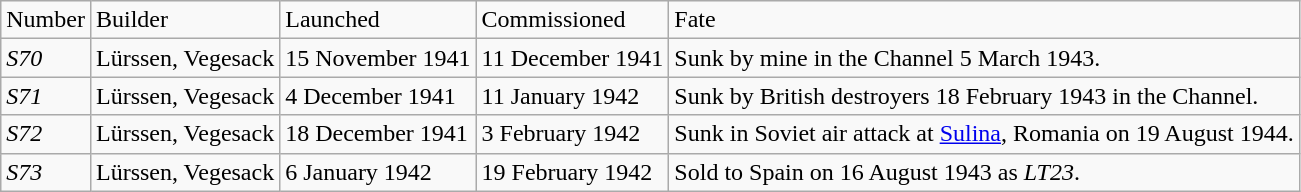<table class="wikitable" style="text-align:left">
<tr>
<td>Number</td>
<td>Builder</td>
<td>Launched</td>
<td>Commissioned</td>
<td>Fate</td>
</tr>
<tr>
<td><em>S70</em></td>
<td>Lürssen, Vegesack</td>
<td>15 November 1941</td>
<td>11 December 1941</td>
<td>Sunk by mine in the Channel 5 March 1943.</td>
</tr>
<tr>
<td><em>S71</em></td>
<td>Lürssen, Vegesack</td>
<td>4 December 1941</td>
<td>11 January 1942</td>
<td>Sunk by British destroyers 18 February 1943 in the Channel.</td>
</tr>
<tr>
<td><em>S72</em></td>
<td>Lürssen, Vegesack</td>
<td>18 December 1941</td>
<td>3 February 1942</td>
<td>Sunk in Soviet air attack at <a href='#'>Sulina</a>, Romania on 19 August 1944.</td>
</tr>
<tr>
<td><em>S73</em></td>
<td>Lürssen, Vegesack</td>
<td>6 January 1942</td>
<td>19 February 1942</td>
<td>Sold to Spain on 16 August 1943 as <em>LT23</em>.</td>
</tr>
</table>
